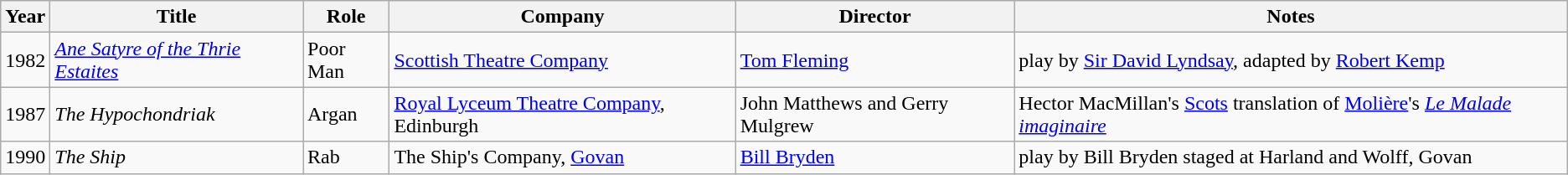<table class="wikitable">
<tr>
<th>Year</th>
<th>Title</th>
<th>Role</th>
<th>Company</th>
<th>Director</th>
<th>Notes</th>
</tr>
<tr>
<td>1982</td>
<td><em><a href='#'>Ane Satyre of the Thrie Estaites</a></em></td>
<td>Poor Man</td>
<td><a href='#'>Scottish Theatre Company</a></td>
<td><a href='#'>Tom Fleming</a></td>
<td>play by <a href='#'>Sir David Lyndsay</a>, adapted by <a href='#'>Robert Kemp</a></td>
</tr>
<tr>
<td>1987</td>
<td><em>The Hypochondriak</em></td>
<td>Argan</td>
<td><a href='#'>Royal Lyceum Theatre Company</a>, Edinburgh</td>
<td>John Matthews and Gerry Mulgrew</td>
<td>Hector MacMillan's <a href='#'>Scots</a> translation of <a href='#'>Molière</a>'s <em><a href='#'>Le Malade imaginaire</a></em></td>
</tr>
<tr>
<td>1990</td>
<td><em>The Ship</em></td>
<td>Rab</td>
<td>The Ship's Company, <a href='#'>Govan</a></td>
<td><a href='#'>Bill Bryden</a></td>
<td>play by Bill Bryden staged at Harland and Wolff, Govan</td>
</tr>
</table>
